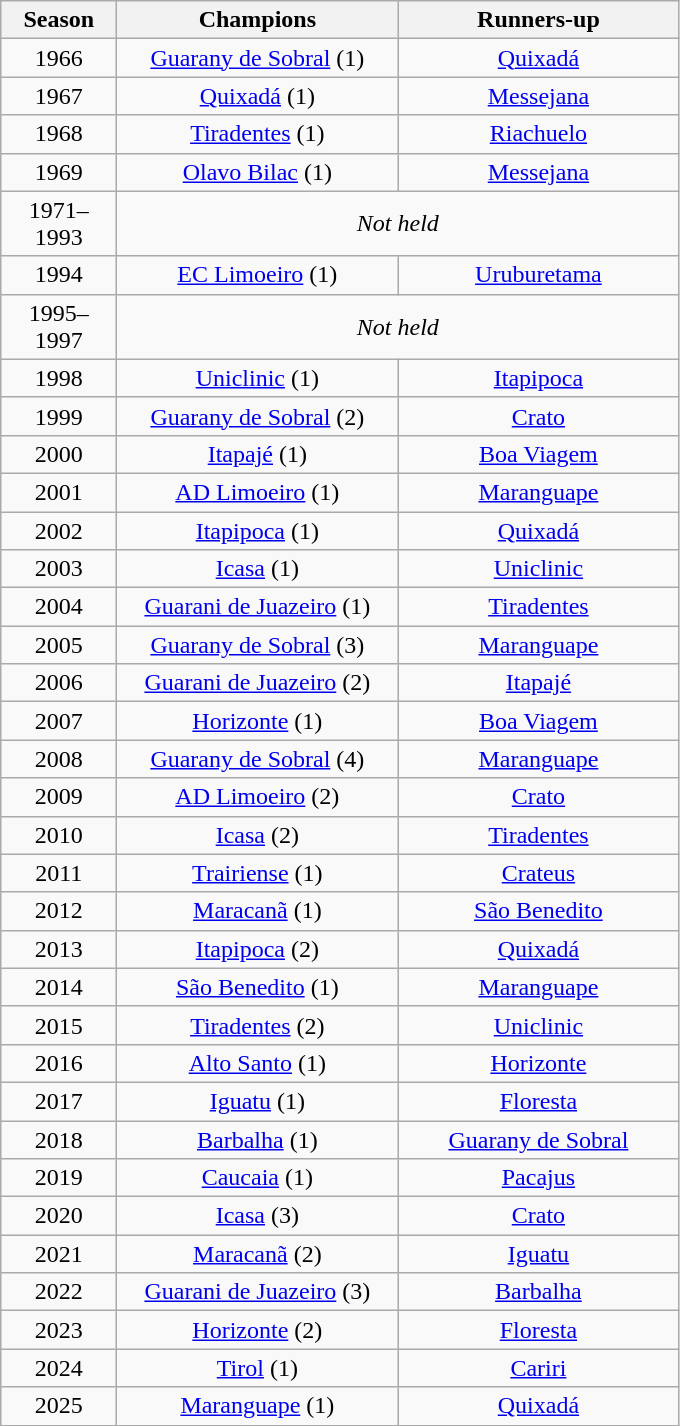<table class="wikitable" style="text-align:center; margin-left:1em;">
<tr>
<th style="width:70px">Season</th>
<th style="width:180px">Champions</th>
<th style="width:180px">Runners-up</th>
</tr>
<tr>
<td>1966</td>
<td><a href='#'>Guarany de Sobral</a> (1)</td>
<td><a href='#'>Quixadá</a></td>
</tr>
<tr>
<td>1967</td>
<td><a href='#'>Quixadá</a> (1)</td>
<td><a href='#'>Messejana</a></td>
</tr>
<tr>
<td>1968</td>
<td><a href='#'>Tiradentes</a> (1)</td>
<td><a href='#'>Riachuelo</a></td>
</tr>
<tr>
<td>1969</td>
<td><a href='#'>Olavo Bilac</a> (1)</td>
<td><a href='#'>Messejana</a></td>
</tr>
<tr>
<td>1971–1993</td>
<td colspan=2><em>Not held</em></td>
</tr>
<tr>
<td>1994</td>
<td><a href='#'>EC Limoeiro</a> (1)</td>
<td><a href='#'>Uruburetama</a></td>
</tr>
<tr>
<td>1995–1997</td>
<td colspan=2><em>Not held</em></td>
</tr>
<tr>
<td>1998</td>
<td><a href='#'>Uniclinic</a> (1)</td>
<td><a href='#'>Itapipoca</a></td>
</tr>
<tr>
<td>1999</td>
<td><a href='#'>Guarany de Sobral</a> (2)</td>
<td><a href='#'>Crato</a></td>
</tr>
<tr>
<td>2000</td>
<td><a href='#'>Itapajé</a> (1)</td>
<td><a href='#'>Boa Viagem</a></td>
</tr>
<tr>
<td>2001</td>
<td><a href='#'>AD Limoeiro</a> (1)</td>
<td><a href='#'>Maranguape</a></td>
</tr>
<tr>
<td>2002</td>
<td><a href='#'>Itapipoca</a> (1)</td>
<td><a href='#'>Quixadá</a></td>
</tr>
<tr>
<td>2003</td>
<td><a href='#'>Icasa</a> (1)</td>
<td><a href='#'>Uniclinic</a></td>
</tr>
<tr>
<td>2004</td>
<td><a href='#'>Guarani de Juazeiro</a> (1)</td>
<td><a href='#'>Tiradentes</a></td>
</tr>
<tr>
<td>2005</td>
<td><a href='#'>Guarany de Sobral</a> (3)</td>
<td><a href='#'>Maranguape</a></td>
</tr>
<tr>
<td>2006</td>
<td><a href='#'>Guarani de Juazeiro</a> (2)</td>
<td><a href='#'>Itapajé</a></td>
</tr>
<tr>
<td>2007</td>
<td><a href='#'>Horizonte</a> (1)</td>
<td><a href='#'>Boa Viagem</a></td>
</tr>
<tr>
<td>2008</td>
<td><a href='#'>Guarany de Sobral</a> (4)</td>
<td><a href='#'>Maranguape</a></td>
</tr>
<tr>
<td>2009</td>
<td><a href='#'>AD Limoeiro</a> (2)</td>
<td><a href='#'>Crato</a></td>
</tr>
<tr>
<td>2010</td>
<td><a href='#'>Icasa</a> (2)</td>
<td><a href='#'>Tiradentes</a></td>
</tr>
<tr>
<td>2011</td>
<td><a href='#'>Trairiense</a> (1)</td>
<td><a href='#'>Crateus</a></td>
</tr>
<tr>
<td>2012</td>
<td><a href='#'>Maracanã</a> (1)</td>
<td><a href='#'>São Benedito</a></td>
</tr>
<tr>
<td>2013</td>
<td><a href='#'>Itapipoca</a> (2)</td>
<td><a href='#'>Quixadá</a></td>
</tr>
<tr>
<td>2014</td>
<td><a href='#'>São Benedito</a> (1)</td>
<td><a href='#'>Maranguape</a></td>
</tr>
<tr>
<td>2015</td>
<td><a href='#'>Tiradentes</a> (2)</td>
<td><a href='#'>Uniclinic</a></td>
</tr>
<tr>
<td>2016</td>
<td><a href='#'>Alto Santo</a> (1)</td>
<td><a href='#'>Horizonte</a></td>
</tr>
<tr>
<td>2017</td>
<td><a href='#'>Iguatu</a> (1)</td>
<td><a href='#'>Floresta</a></td>
</tr>
<tr>
<td>2018</td>
<td><a href='#'>Barbalha</a> (1)</td>
<td><a href='#'>Guarany de Sobral</a></td>
</tr>
<tr>
<td>2019</td>
<td><a href='#'>Caucaia</a> (1)</td>
<td><a href='#'>Pacajus</a></td>
</tr>
<tr>
<td>2020</td>
<td><a href='#'>Icasa</a> (3)</td>
<td><a href='#'>Crato</a></td>
</tr>
<tr>
<td>2021</td>
<td><a href='#'>Maracanã</a> (2)</td>
<td><a href='#'>Iguatu</a></td>
</tr>
<tr>
<td>2022</td>
<td><a href='#'>Guarani de Juazeiro</a> (3)</td>
<td><a href='#'>Barbalha</a></td>
</tr>
<tr>
<td>2023</td>
<td><a href='#'>Horizonte</a> (2)</td>
<td><a href='#'>Floresta</a></td>
</tr>
<tr>
<td>2024</td>
<td><a href='#'>Tirol</a> (1)</td>
<td><a href='#'>Cariri</a></td>
</tr>
<tr>
<td>2025</td>
<td><a href='#'>Maranguape</a> (1)</td>
<td><a href='#'>Quixadá</a></td>
</tr>
</table>
